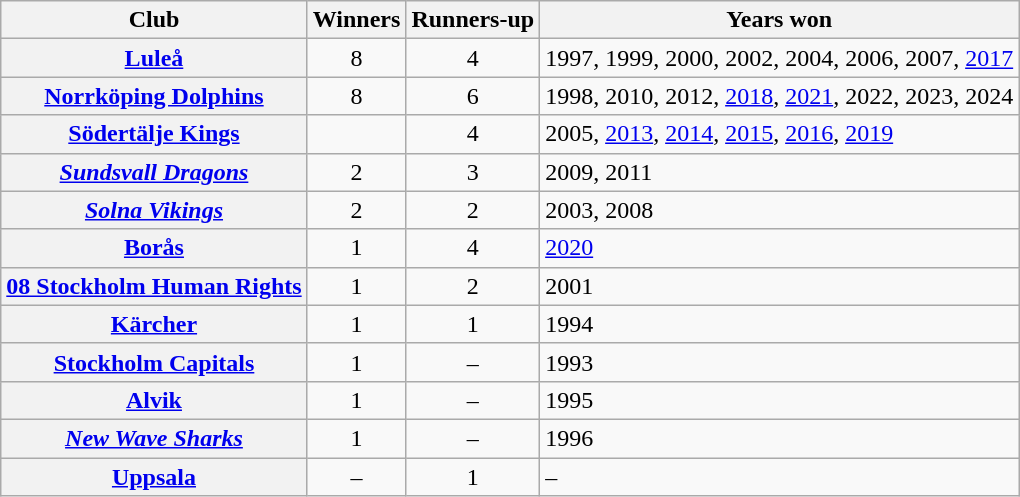<table class="wikitable plainrowheaders sortable">
<tr>
<th>Club</th>
<th>Winners</th>
<th>Runners-up</th>
<th class="unsortable">Years won</th>
</tr>
<tr>
<th scope="row"><a href='#'>Luleå</a></th>
<td align=center>8</td>
<td align=center>4</td>
<td>1997, 1999, 2000, 2002, 2004, 2006, 2007, <a href='#'>2017</a></td>
</tr>
<tr>
<th scope="row"><a href='#'>Norrköping Dolphins</a></th>
<td align=center>8</td>
<td align=center>6</td>
<td>1998, 2010, 2012, <a href='#'>2018</a>, <a href='#'>2021</a>, 2022, 2023, 2024</td>
</tr>
<tr>
<th scope="row"><a href='#'>Södertälje Kings</a></th>
<td></td>
<td align=center>4</td>
<td>2005, <a href='#'>2013</a>, <a href='#'>2014</a>, <a href='#'>2015</a>, <a href='#'>2016</a>, <a href='#'>2019</a></td>
</tr>
<tr>
<th scope="row"><em><a href='#'>Sundsvall Dragons</a></em></th>
<td align=center>2</td>
<td align=center>3</td>
<td>2009, 2011</td>
</tr>
<tr>
<th scope="row"><em><a href='#'>Solna Vikings</a></em></th>
<td align=center>2</td>
<td align=center>2</td>
<td>2003, 2008</td>
</tr>
<tr>
<th scope="row"><a href='#'>Borås</a></th>
<td align=center>1</td>
<td align=center>4</td>
<td><a href='#'>2020</a></td>
</tr>
<tr>
<th scope="row"><a href='#'>08 Stockholm Human Rights</a></th>
<td align=center>1</td>
<td align=center>2</td>
<td>2001</td>
</tr>
<tr>
<th scope="row"><a href='#'>Kärcher</a></th>
<td align=center>1</td>
<td align=center>1</td>
<td>1994</td>
</tr>
<tr>
<th scope="row"><a href='#'>Stockholm Capitals</a></th>
<td align=center>1</td>
<td align=center>–</td>
<td>1993</td>
</tr>
<tr>
<th scope="row"><a href='#'>Alvik</a></th>
<td align=center>1</td>
<td align=center>–</td>
<td>1995</td>
</tr>
<tr>
<th scope="row"><em><a href='#'>New Wave Sharks</a></em></th>
<td align=center>1</td>
<td align=center>–</td>
<td>1996</td>
</tr>
<tr>
<th scope="row"><a href='#'>Uppsala</a></th>
<td align=center>–</td>
<td align=center>1</td>
<td>–</td>
</tr>
</table>
